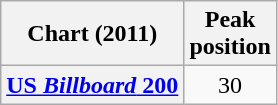<table class="wikitable sortable plainrowheaders">
<tr>
<th scope="col">Chart (2011)</th>
<th scope="col">Peak<br>position</th>
</tr>
<tr>
<th scope="row"><a href='#'>US <em>Billboard</em> 200</a></th>
<td style="text-align:center;">30</td>
</tr>
</table>
